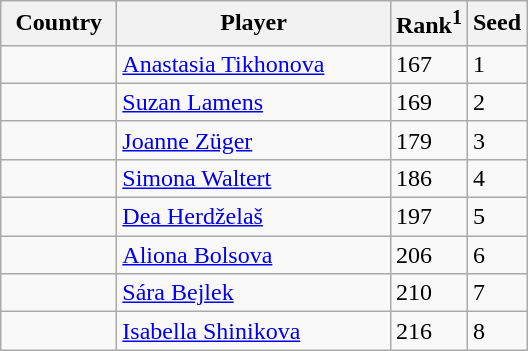<table class="sortable wikitable">
<tr>
<th width="70">Country</th>
<th width="175">Player</th>
<th>Rank<sup>1</sup></th>
<th>Seed</th>
</tr>
<tr>
<td></td>
<td><a href='#'>Anastasia Tikhonova</a></td>
<td>167</td>
<td>1</td>
</tr>
<tr>
<td></td>
<td><a href='#'>Suzan Lamens</a></td>
<td>169</td>
<td>2</td>
</tr>
<tr>
<td></td>
<td><a href='#'>Joanne Züger</a></td>
<td>179</td>
<td>3</td>
</tr>
<tr>
<td></td>
<td><a href='#'>Simona Waltert</a></td>
<td>186</td>
<td>4</td>
</tr>
<tr>
<td></td>
<td><a href='#'>Dea Herdželaš</a></td>
<td>197</td>
<td>5</td>
</tr>
<tr>
<td></td>
<td><a href='#'>Aliona Bolsova</a></td>
<td>206</td>
<td>6</td>
</tr>
<tr>
<td></td>
<td><a href='#'>Sára Bejlek</a></td>
<td>210</td>
<td>7</td>
</tr>
<tr>
<td></td>
<td><a href='#'>Isabella Shinikova</a></td>
<td>216</td>
<td>8</td>
</tr>
</table>
